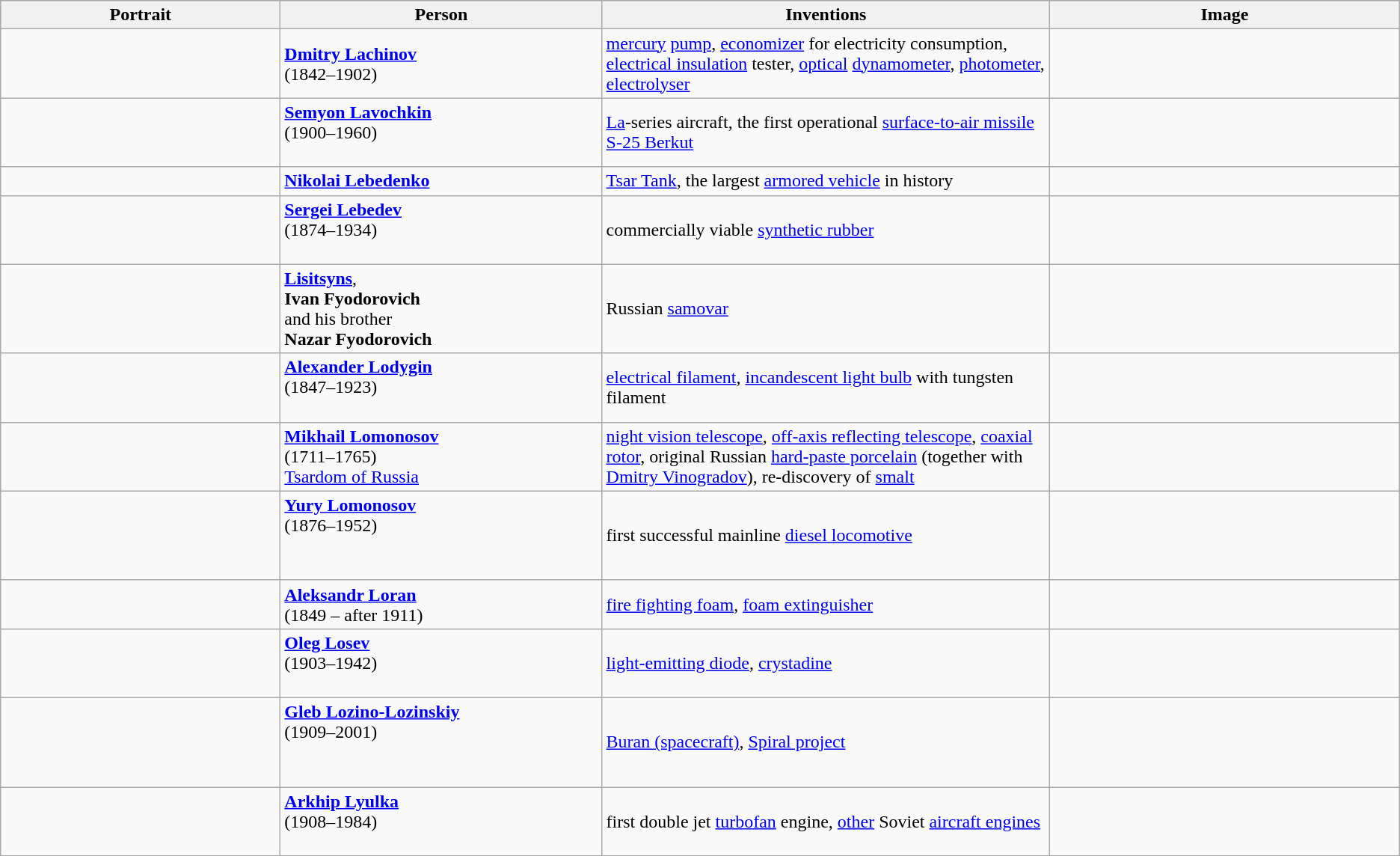<table class="wikitable">
<tr style="background:#ccc;">
<th width=20%>Portrait</th>
<th width=23%>Person</th>
<th width=32%>Inventions</th>
<th width=25%>Image</th>
</tr>
<tr>
<td align=center></td>
<td><strong><a href='#'>Dmitry Lachinov</a></strong><br> (1842–1902)<br> </td>
<td><a href='#'>mercury</a> <a href='#'>pump</a>, <a href='#'>economizer</a> for electricity consumption, <a href='#'>electrical insulation</a> tester, <a href='#'>optical</a> <a href='#'>dynamometer</a>, <a href='#'>photometer</a>, <a href='#'>electrolyser</a></td>
<td align=center></td>
</tr>
<tr>
<td align=center></td>
<td><strong><a href='#'>Semyon Lavochkin</a></strong><br> (1900–1960)<br> <br></td>
<td><a href='#'>La</a>-series aircraft, the first operational <a href='#'>surface-to-air missile</a> <a href='#'>S-25 Berkut</a></td>
<td align=center></td>
</tr>
<tr>
<td align=center></td>
<td><strong><a href='#'>Nikolai Lebedenko</a></strong><br> </td>
<td><a href='#'>Tsar Tank</a>, the largest <a href='#'>armored vehicle</a> in history</td>
<td align=center></td>
</tr>
<tr>
<td align=center></td>
<td><strong><a href='#'>Sergei Lebedev</a></strong><br> (1874–1934)<br> <br></td>
<td>commercially viable <a href='#'>synthetic rubber</a></td>
<td align=center></td>
</tr>
<tr>
<td align=center></td>
<td><strong><a href='#'>Lisitsyns</a></strong>,<br><strong>Ivan Fyodorovich</strong><br>and his brother<br><strong>Nazar Fyodorovich</strong><br></td>
<td>Russian <a href='#'>samovar</a></td>
<td align=center></td>
</tr>
<tr>
<td align=center></td>
<td><strong><a href='#'>Alexander Lodygin</a></strong><br> (1847–1923)<br> <br></td>
<td><a href='#'>electrical filament</a>, <a href='#'>incandescent light bulb</a> with tungsten filament</td>
<td align=center></td>
</tr>
<tr>
<td align=center></td>
<td><strong><a href='#'>Mikhail Lomonosov</a></strong><br> (1711–1765)<br> <a href='#'>Tsardom of Russia</a><br></td>
<td><a href='#'>night vision telescope</a>, <a href='#'>off-axis reflecting telescope</a>, <a href='#'>coaxial rotor</a>, original Russian <a href='#'>hard-paste porcelain</a> (together with <a href='#'>Dmitry Vinogradov</a>), re-discovery of <a href='#'>smalt</a></td>
<td align=center></td>
</tr>
<tr>
<td align=center></td>
<td><strong><a href='#'>Yury Lomonosov</a></strong><br>(1876–1952)<br><br><br></td>
<td>first successful mainline <a href='#'>diesel locomotive</a></td>
<td align=center></td>
</tr>
<tr>
<td align=center></td>
<td><strong><a href='#'>Aleksandr Loran</a></strong><br> (1849 – after 1911)<br> </td>
<td><a href='#'>fire fighting foam</a>, <a href='#'>foam extinguisher</a></td>
<td align=center></td>
</tr>
<tr>
<td align=center></td>
<td><strong><a href='#'>Oleg Losev</a></strong><br> (1903–1942)<br> <br></td>
<td><a href='#'>light-emitting diode</a>, <a href='#'>crystadine</a></td>
<td align=center></td>
</tr>
<tr>
<td align=center></td>
<td><strong><a href='#'>Gleb Lozino-Lozinskiy</a></strong><br> (1909–2001)<br><br><br></td>
<td><a href='#'>Buran (spacecraft)</a>, <a href='#'>Spiral project</a></td>
<td align=center></td>
</tr>
<tr>
<td align=center></td>
<td><strong><a href='#'>Arkhip Lyulka</a></strong><br> (1908–1984)<br> <br></td>
<td>first double jet <a href='#'>turbofan</a> engine, <a href='#'>other</a> Soviet <a href='#'>aircraft engines</a></td>
<td align=center></td>
</tr>
</table>
